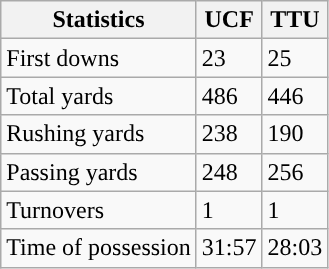<table class="wikitable" style="float: left;">
<tr>
<th>Statistics</th>
<th>UCF</th>
<th>TTU</th>
</tr>
<tr>
<td>First downs</td>
<td>23</td>
<td>25</td>
</tr>
<tr>
<td>Total yards</td>
<td>486</td>
<td>446</td>
</tr>
<tr>
<td>Rushing yards</td>
<td>238</td>
<td>190</td>
</tr>
<tr>
<td>Passing yards</td>
<td>248</td>
<td>256</td>
</tr>
<tr>
<td>Turnovers</td>
<td>1</td>
<td>1</td>
</tr>
<tr>
<td>Time of possession</td>
<td>31:57</td>
<td>28:03</td>
</tr>
</table>
